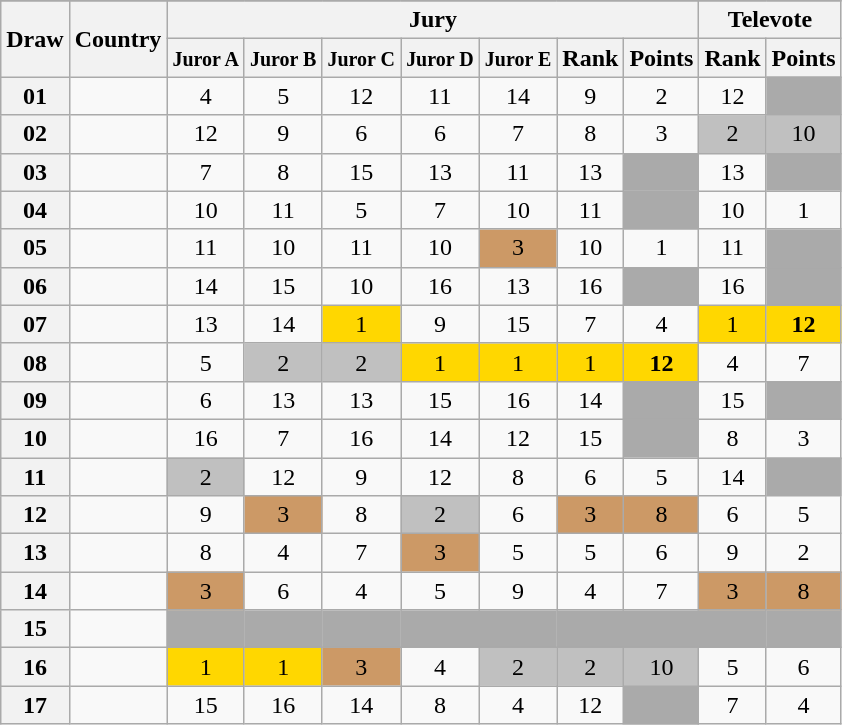<table class="sortable wikitable collapsible plainrowheaders" style="text-align:center;">
<tr>
</tr>
<tr>
<th scope="col" rowspan="2">Draw</th>
<th scope="col" rowspan="2">Country</th>
<th scope="col" colspan="7">Jury</th>
<th scope="col" colspan="2">Televote</th>
</tr>
<tr>
<th scope="col"><small>Juror A</small></th>
<th scope="col"><small>Juror B</small></th>
<th scope="col"><small>Juror C</small></th>
<th scope="col"><small>Juror D</small></th>
<th scope="col"><small>Juror E</small></th>
<th scope="col">Rank</th>
<th scope="col">Points</th>
<th scope="col">Rank</th>
<th scope="col">Points</th>
</tr>
<tr>
<th scope="row" style="text-align:center;">01</th>
<td style="text-align:left;"></td>
<td>4</td>
<td>5</td>
<td>12</td>
<td>11</td>
<td>14</td>
<td>9</td>
<td>2</td>
<td>12</td>
<td style="background:#AAAAAA;"></td>
</tr>
<tr>
<th scope="row" style="text-align:center;">02</th>
<td style="text-align:left;"></td>
<td>12</td>
<td>9</td>
<td>6</td>
<td>6</td>
<td>7</td>
<td>8</td>
<td>3</td>
<td style="background:silver;">2</td>
<td style="background:silver;">10</td>
</tr>
<tr>
<th scope="row" style="text-align:center;">03</th>
<td style="text-align:left;"></td>
<td>7</td>
<td>8</td>
<td>15</td>
<td>13</td>
<td>11</td>
<td>13</td>
<td style="background:#AAAAAA;"></td>
<td>13</td>
<td style="background:#AAAAAA;"></td>
</tr>
<tr>
<th scope="row" style="text-align:center;">04</th>
<td style="text-align:left;"></td>
<td>10</td>
<td>11</td>
<td>5</td>
<td>7</td>
<td>10</td>
<td>11</td>
<td style="background:#AAAAAA;"></td>
<td>10</td>
<td>1</td>
</tr>
<tr>
<th scope="row" style="text-align:center;">05</th>
<td style="text-align:left;"></td>
<td>11</td>
<td>10</td>
<td>11</td>
<td>10</td>
<td style="background:#CC9966;">3</td>
<td>10</td>
<td>1</td>
<td>11</td>
<td style="background:#AAAAAA;"></td>
</tr>
<tr>
<th scope="row" style="text-align:center;">06</th>
<td style="text-align:left;"></td>
<td>14</td>
<td>15</td>
<td>10</td>
<td>16</td>
<td>13</td>
<td>16</td>
<td style="background:#AAAAAA;"></td>
<td>16</td>
<td style="background:#AAAAAA;"></td>
</tr>
<tr>
<th scope="row" style="text-align:center;">07</th>
<td style="text-align:left;"></td>
<td>13</td>
<td>14</td>
<td style="background:gold;">1</td>
<td>9</td>
<td>15</td>
<td>7</td>
<td>4</td>
<td style="background:gold;">1</td>
<td style="background:gold;"><strong>12</strong></td>
</tr>
<tr>
<th scope="row" style="text-align:center;">08</th>
<td style="text-align:left;"></td>
<td>5</td>
<td style="background:silver;">2</td>
<td style="background:silver;">2</td>
<td style="background:gold;">1</td>
<td style="background:gold;">1</td>
<td style="background:gold;">1</td>
<td style="background:gold;"><strong>12</strong></td>
<td>4</td>
<td>7</td>
</tr>
<tr>
<th scope="row" style="text-align:center;">09</th>
<td style="text-align:left;"></td>
<td>6</td>
<td>13</td>
<td>13</td>
<td>15</td>
<td>16</td>
<td>14</td>
<td style="background:#AAAAAA;"></td>
<td>15</td>
<td style="background:#AAAAAA;"></td>
</tr>
<tr>
<th scope="row" style="text-align:center;">10</th>
<td style="text-align:left;"></td>
<td>16</td>
<td>7</td>
<td>16</td>
<td>14</td>
<td>12</td>
<td>15</td>
<td style="background:#AAAAAA;"></td>
<td>8</td>
<td>3</td>
</tr>
<tr>
<th scope="row" style="text-align:center;">11</th>
<td style="text-align:left;"></td>
<td style="background:silver;">2</td>
<td>12</td>
<td>9</td>
<td>12</td>
<td>8</td>
<td>6</td>
<td>5</td>
<td>14</td>
<td style="background:#AAAAAA;"></td>
</tr>
<tr>
<th scope="row" style="text-align:center;">12</th>
<td style="text-align:left;"></td>
<td>9</td>
<td style="background:#CC9966;">3</td>
<td>8</td>
<td style="background:silver;">2</td>
<td>6</td>
<td style="background:#CC9966;">3</td>
<td style="background:#CC9966;">8</td>
<td>6</td>
<td>5</td>
</tr>
<tr>
<th scope="row" style="text-align:center;">13</th>
<td style="text-align:left;"></td>
<td>8</td>
<td>4</td>
<td>7</td>
<td style="background:#CC9966;">3</td>
<td>5</td>
<td>5</td>
<td>6</td>
<td>9</td>
<td>2</td>
</tr>
<tr>
<th scope="row" style="text-align:center;">14</th>
<td style="text-align:left;"></td>
<td style="background:#CC9966;">3</td>
<td>6</td>
<td>4</td>
<td>5</td>
<td>9</td>
<td>4</td>
<td>7</td>
<td style="background:#CC9966;">3</td>
<td style="background:#CC9966;">8</td>
</tr>
<tr class="sortbottom">
<th scope="row" style="text-align:center;">15</th>
<td style="text-align:left;"></td>
<td style="background:#AAAAAA;"></td>
<td style="background:#AAAAAA;"></td>
<td style="background:#AAAAAA;"></td>
<td style="background:#AAAAAA;"></td>
<td style="background:#AAAAAA;"></td>
<td style="background:#AAAAAA;"></td>
<td style="background:#AAAAAA;"></td>
<td style="background:#AAAAAA;"></td>
<td style="background:#AAAAAA;"></td>
</tr>
<tr>
<th scope="row" style="text-align:center;">16</th>
<td style="text-align:left;"></td>
<td style="background:gold;">1</td>
<td style="background:gold;">1</td>
<td style="background:#CC9966;">3</td>
<td>4</td>
<td style="background:silver;">2</td>
<td style="background:silver;">2</td>
<td style="background:silver;">10</td>
<td>5</td>
<td>6</td>
</tr>
<tr>
<th scope="row" style="text-align:center;">17</th>
<td style="text-align:left;"></td>
<td>15</td>
<td>16</td>
<td>14</td>
<td>8</td>
<td>4</td>
<td>12</td>
<td style="background:#AAAAAA;"></td>
<td>7</td>
<td>4</td>
</tr>
</table>
